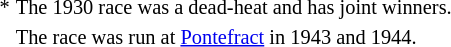<table style="font-size:85%">
<tr>
<td>*</td>
<td>The 1930 race was a dead-heat and has joint winners.</td>
</tr>
<tr>
<td></td>
<td>The race was run at <a href='#'>Pontefract</a> in 1943 and 1944.</td>
</tr>
</table>
